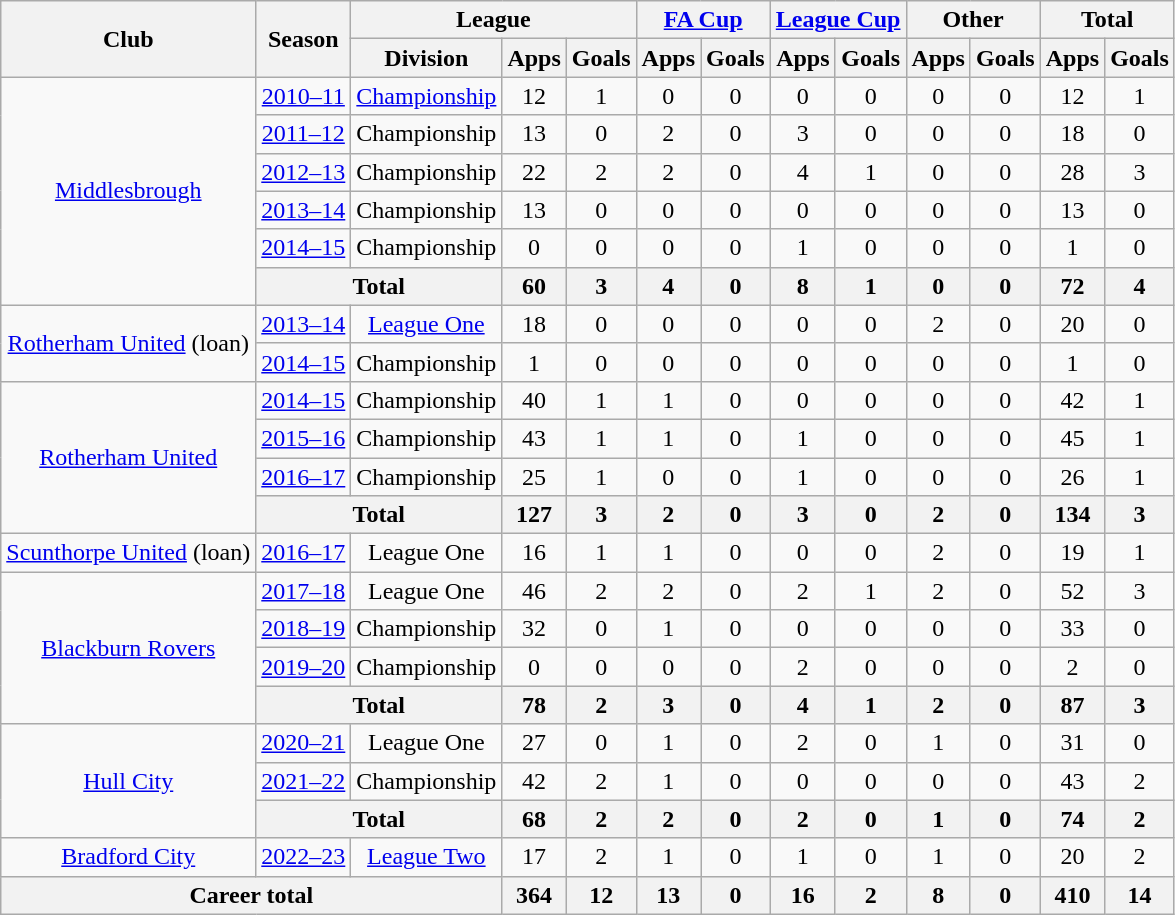<table class="wikitable" style="text-align: center">
<tr>
<th rowspan="2">Club</th>
<th rowspan="2">Season</th>
<th colspan="3">League</th>
<th colspan="2"><a href='#'>FA Cup</a></th>
<th colspan="2"><a href='#'>League Cup</a></th>
<th colspan="2">Other</th>
<th colspan="2">Total</th>
</tr>
<tr>
<th>Division</th>
<th>Apps</th>
<th>Goals</th>
<th>Apps</th>
<th>Goals</th>
<th>Apps</th>
<th>Goals</th>
<th>Apps</th>
<th>Goals</th>
<th>Apps</th>
<th>Goals</th>
</tr>
<tr>
<td rowspan="6"><a href='#'>Middlesbrough</a></td>
<td><a href='#'>2010–11</a></td>
<td><a href='#'>Championship</a></td>
<td>12</td>
<td>1</td>
<td>0</td>
<td>0</td>
<td>0</td>
<td>0</td>
<td>0</td>
<td>0</td>
<td>12</td>
<td>1</td>
</tr>
<tr>
<td><a href='#'>2011–12</a></td>
<td>Championship</td>
<td>13</td>
<td>0</td>
<td>2</td>
<td>0</td>
<td>3</td>
<td>0</td>
<td>0</td>
<td>0</td>
<td>18</td>
<td>0</td>
</tr>
<tr>
<td><a href='#'>2012–13</a></td>
<td>Championship</td>
<td>22</td>
<td>2</td>
<td>2</td>
<td>0</td>
<td>4</td>
<td>1</td>
<td>0</td>
<td>0</td>
<td>28</td>
<td>3</td>
</tr>
<tr>
<td><a href='#'>2013–14</a></td>
<td>Championship</td>
<td>13</td>
<td>0</td>
<td>0</td>
<td>0</td>
<td>0</td>
<td>0</td>
<td>0</td>
<td>0</td>
<td>13</td>
<td>0</td>
</tr>
<tr>
<td><a href='#'>2014–15</a></td>
<td>Championship</td>
<td>0</td>
<td>0</td>
<td>0</td>
<td>0</td>
<td>1</td>
<td>0</td>
<td>0</td>
<td>0</td>
<td>1</td>
<td>0</td>
</tr>
<tr>
<th colspan="2">Total</th>
<th>60</th>
<th>3</th>
<th>4</th>
<th>0</th>
<th>8</th>
<th>1</th>
<th>0</th>
<th>0</th>
<th>72</th>
<th>4</th>
</tr>
<tr>
<td rowspan="2"><a href='#'>Rotherham United</a> (loan)</td>
<td><a href='#'>2013–14</a></td>
<td><a href='#'>League One</a></td>
<td>18</td>
<td>0</td>
<td>0</td>
<td>0</td>
<td>0</td>
<td>0</td>
<td>2</td>
<td>0</td>
<td>20</td>
<td>0</td>
</tr>
<tr>
<td><a href='#'>2014–15</a></td>
<td>Championship</td>
<td>1</td>
<td>0</td>
<td>0</td>
<td>0</td>
<td>0</td>
<td>0</td>
<td>0</td>
<td>0</td>
<td>1</td>
<td>0</td>
</tr>
<tr>
<td rowspan="4"><a href='#'>Rotherham United</a></td>
<td><a href='#'>2014–15</a></td>
<td>Championship</td>
<td>40</td>
<td>1</td>
<td>1</td>
<td>0</td>
<td>0</td>
<td>0</td>
<td>0</td>
<td>0</td>
<td>42</td>
<td>1</td>
</tr>
<tr>
<td><a href='#'>2015–16</a></td>
<td>Championship</td>
<td>43</td>
<td>1</td>
<td>1</td>
<td>0</td>
<td>1</td>
<td>0</td>
<td>0</td>
<td>0</td>
<td>45</td>
<td>1</td>
</tr>
<tr>
<td><a href='#'>2016–17</a></td>
<td>Championship</td>
<td>25</td>
<td>1</td>
<td>0</td>
<td>0</td>
<td>1</td>
<td>0</td>
<td>0</td>
<td>0</td>
<td>26</td>
<td>1</td>
</tr>
<tr>
<th colspan="2">Total</th>
<th>127</th>
<th>3</th>
<th>2</th>
<th>0</th>
<th>3</th>
<th>0</th>
<th>2</th>
<th>0</th>
<th>134</th>
<th>3</th>
</tr>
<tr>
<td><a href='#'>Scunthorpe United</a> (loan)</td>
<td><a href='#'>2016–17</a></td>
<td>League One</td>
<td>16</td>
<td>1</td>
<td>1</td>
<td>0</td>
<td>0</td>
<td>0</td>
<td>2</td>
<td>0</td>
<td>19</td>
<td>1</td>
</tr>
<tr>
<td rowspan="4"><a href='#'>Blackburn Rovers</a></td>
<td><a href='#'>2017–18</a></td>
<td>League One</td>
<td>46</td>
<td>2</td>
<td>2</td>
<td>0</td>
<td>2</td>
<td>1</td>
<td>2</td>
<td>0</td>
<td>52</td>
<td>3</td>
</tr>
<tr>
<td><a href='#'>2018–19</a></td>
<td>Championship</td>
<td>32</td>
<td>0</td>
<td>1</td>
<td>0</td>
<td>0</td>
<td>0</td>
<td>0</td>
<td>0</td>
<td>33</td>
<td>0</td>
</tr>
<tr>
<td><a href='#'>2019–20</a></td>
<td>Championship</td>
<td>0</td>
<td>0</td>
<td>0</td>
<td>0</td>
<td>2</td>
<td>0</td>
<td>0</td>
<td>0</td>
<td>2</td>
<td>0</td>
</tr>
<tr>
<th colspan="2">Total</th>
<th>78</th>
<th>2</th>
<th>3</th>
<th>0</th>
<th>4</th>
<th>1</th>
<th>2</th>
<th>0</th>
<th>87</th>
<th>3</th>
</tr>
<tr>
<td rowspan="3"><a href='#'>Hull City</a></td>
<td><a href='#'>2020–21</a></td>
<td>League One</td>
<td>27</td>
<td>0</td>
<td>1</td>
<td>0</td>
<td>2</td>
<td>0</td>
<td>1</td>
<td>0</td>
<td>31</td>
<td>0</td>
</tr>
<tr>
<td><a href='#'>2021–22</a></td>
<td>Championship</td>
<td>42</td>
<td>2</td>
<td>1</td>
<td>0</td>
<td>0</td>
<td>0</td>
<td>0</td>
<td>0</td>
<td>43</td>
<td>2</td>
</tr>
<tr>
<th colspan="2">Total</th>
<th>68</th>
<th>2</th>
<th>2</th>
<th>0</th>
<th>2</th>
<th>0</th>
<th>1</th>
<th>0</th>
<th>74</th>
<th>2</th>
</tr>
<tr>
<td><a href='#'>Bradford City</a></td>
<td><a href='#'>2022–23</a></td>
<td><a href='#'>League Two</a></td>
<td>17</td>
<td>2</td>
<td>1</td>
<td>0</td>
<td>1</td>
<td>0</td>
<td>1</td>
<td>0</td>
<td>20</td>
<td>2</td>
</tr>
<tr>
<th colspan="3">Career total</th>
<th>364</th>
<th>12</th>
<th>13</th>
<th>0</th>
<th>16</th>
<th>2</th>
<th>8</th>
<th>0</th>
<th>410</th>
<th>14</th>
</tr>
</table>
